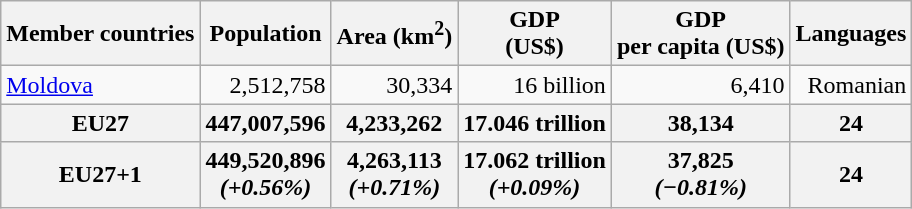<table class="wikitable" style="text-align:right;">
<tr>
<th>Member countries</th>
<th>Population</th>
<th>Area (km<sup>2</sup>)</th>
<th>GDP <br>(US$)</th>
<th>GDP <br>per capita (US$)</th>
<th>Languages</th>
</tr>
<tr>
<td style="text-align:left;"> <a href='#'>Moldova</a></td>
<td>2,512,758</td>
<td>30,334</td>
<td>16 billion</td>
<td>6,410</td>
<td>Romanian</td>
</tr>
<tr>
<th>EU27</th>
<th>447,007,596</th>
<th>4,233,262</th>
<th>17.046 trillion</th>
<th>38,134</th>
<th>24</th>
</tr>
<tr>
<th>EU27+1</th>
<th>449,520,896 <br> <em>(+0.56%)</em></th>
<th>4,263,113 <br> <em>(+0.71%)</em></th>
<th>17.062 trillion  <br> <em>(+0.09%)</em></th>
<th>37,825  <br> <em>(−0.81%)</em></th>
<th>24</th>
</tr>
</table>
